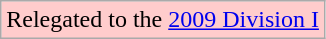<table class="wikitable">
<tr>
<td bgcolor=#ffcccc>Relegated to the <a href='#'>2009 Division I</a></td>
</tr>
</table>
